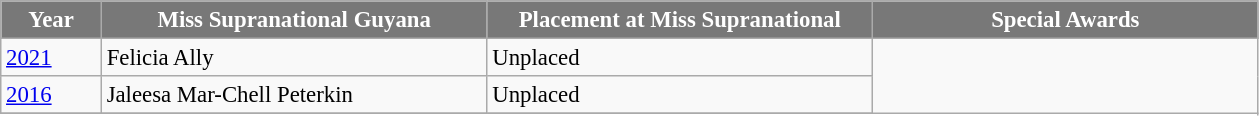<table class="wikitable " style="font-size: 95%;">
<tr>
<th width="60" style="background-color:#787878;color:#FFFFFF;">Year</th>
<th width="250" style="background-color:#787878;color:#FFFFFF;">Miss Supranational Guyana</th>
<th width="250" style="background-color:#787878;color:#FFFFFF;">Placement at Miss Supranational</th>
<th width="250" style="background-color:#787878;color:#FFFFFF;">Special Awards</th>
</tr>
<tr>
<td><a href='#'>2021</a></td>
<td>Felicia Ally</td>
<td>Unplaced</td>
</tr>
<tr>
<td><a href='#'>2016</a></td>
<td>Jaleesa Mar-Chell Peterkin</td>
<td>Unplaced</td>
</tr>
<tr>
</tr>
</table>
